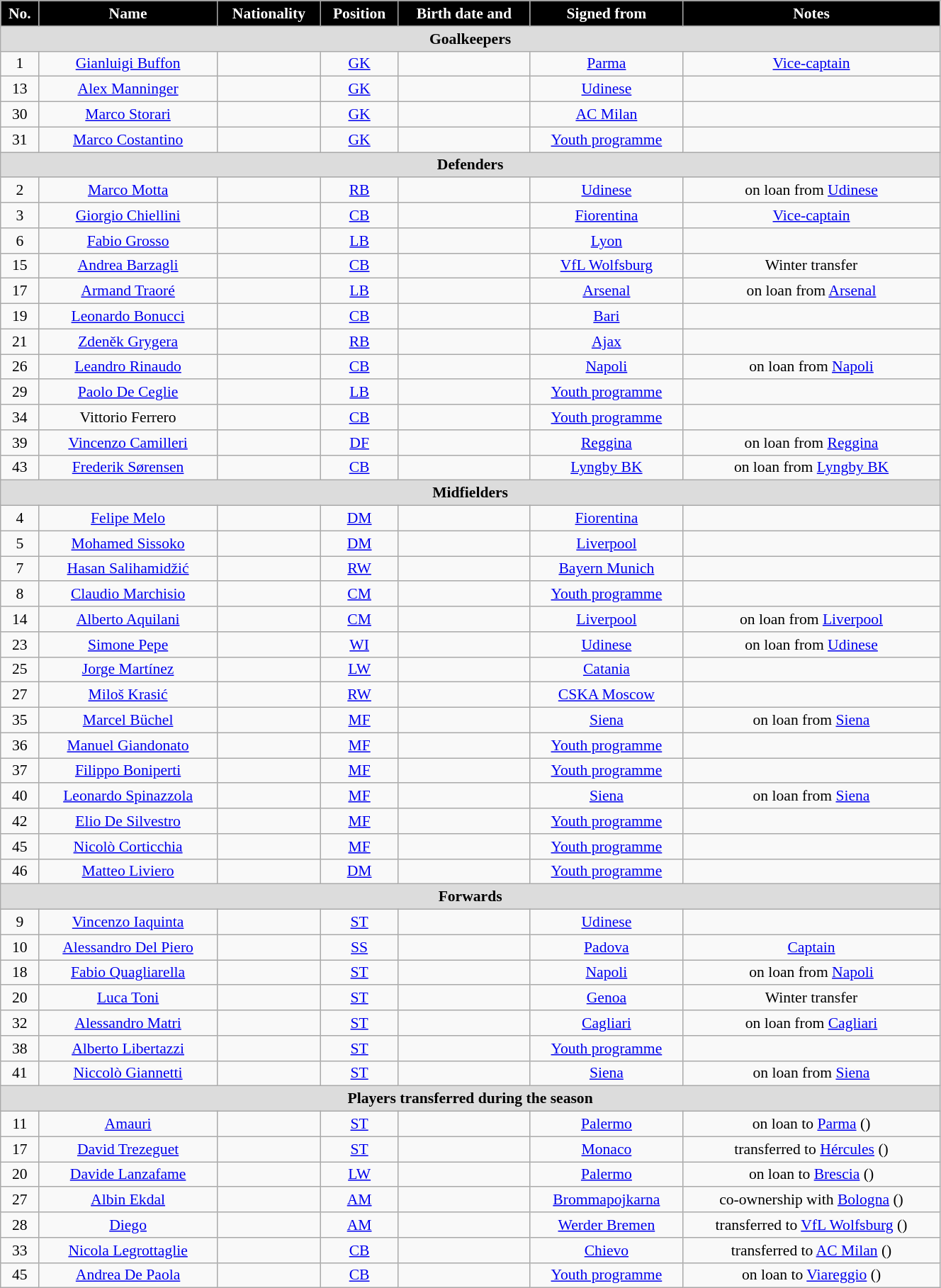<table class="wikitable" style="text-align:center; font-size:90%; width:70%;">
<tr>
<th style="background:#000; color:white;">No.</th>
<th style="background:#000; color:white;">Name</th>
<th style="background:#000; color:white;">Nationality</th>
<th style="background:#000; color:white;">Position</th>
<th style="background:#000; color:white;">Birth date and </th>
<th style="background:#000; color:white;">Signed from</th>
<th style="background:#000; color:white;">Notes</th>
</tr>
<tr>
<th colspan="7" style="background:#dcdcdc;">Goalkeepers</th>
</tr>
<tr>
<td>1</td>
<td><a href='#'>Gianluigi Buffon</a></td>
<td></td>
<td><a href='#'>GK</a></td>
<td></td>
<td><a href='#'>Parma</a></td>
<td><a href='#'>Vice-captain</a></td>
</tr>
<tr>
<td>13</td>
<td><a href='#'>Alex Manninger</a></td>
<td></td>
<td><a href='#'>GK</a></td>
<td></td>
<td><a href='#'>Udinese</a></td>
<td></td>
</tr>
<tr>
<td>30</td>
<td><a href='#'>Marco Storari</a></td>
<td></td>
<td><a href='#'>GK</a></td>
<td></td>
<td><a href='#'>AC Milan</a></td>
<td></td>
</tr>
<tr>
<td>31</td>
<td><a href='#'>Marco Costantino</a></td>
<td></td>
<td><a href='#'>GK</a></td>
<td></td>
<td><a href='#'>Youth programme</a></td>
<td></td>
</tr>
<tr>
<th colspan="7" style="background:#dcdcdc;">Defenders</th>
</tr>
<tr>
<td>2</td>
<td><a href='#'>Marco Motta</a></td>
<td></td>
<td><a href='#'>RB</a></td>
<td></td>
<td><a href='#'>Udinese</a></td>
<td>on loan from <a href='#'>Udinese</a></td>
</tr>
<tr>
<td>3</td>
<td><a href='#'>Giorgio Chiellini</a></td>
<td></td>
<td><a href='#'>CB</a></td>
<td></td>
<td><a href='#'>Fiorentina</a></td>
<td><a href='#'>Vice-captain</a></td>
</tr>
<tr>
<td>6</td>
<td><a href='#'>Fabio Grosso</a></td>
<td></td>
<td><a href='#'>LB</a></td>
<td></td>
<td> <a href='#'>Lyon</a></td>
<td></td>
</tr>
<tr>
<td>15</td>
<td><a href='#'>Andrea Barzagli</a></td>
<td></td>
<td><a href='#'>CB</a></td>
<td></td>
<td> <a href='#'>VfL Wolfsburg</a></td>
<td> Winter transfer</td>
</tr>
<tr>
<td>17</td>
<td><a href='#'>Armand Traoré</a></td>
<td></td>
<td><a href='#'>LB</a></td>
<td></td>
<td> <a href='#'>Arsenal</a></td>
<td>on loan from <a href='#'>Arsenal</a></td>
</tr>
<tr>
<td>19</td>
<td><a href='#'>Leonardo Bonucci</a></td>
<td></td>
<td><a href='#'>CB</a></td>
<td></td>
<td><a href='#'>Bari</a></td>
<td></td>
</tr>
<tr>
<td>21</td>
<td><a href='#'>Zdeněk Grygera</a></td>
<td></td>
<td><a href='#'>RB</a></td>
<td></td>
<td> <a href='#'>Ajax</a></td>
<td></td>
</tr>
<tr>
<td>26</td>
<td><a href='#'>Leandro Rinaudo</a></td>
<td></td>
<td><a href='#'>CB</a></td>
<td></td>
<td><a href='#'>Napoli</a></td>
<td>on loan from <a href='#'>Napoli</a></td>
</tr>
<tr>
<td>29</td>
<td><a href='#'>Paolo De Ceglie</a></td>
<td></td>
<td><a href='#'>LB</a></td>
<td></td>
<td><a href='#'>Youth programme</a></td>
<td></td>
</tr>
<tr>
<td>34</td>
<td>Vittorio Ferrero</td>
<td></td>
<td><a href='#'>CB</a></td>
<td></td>
<td><a href='#'>Youth programme</a></td>
<td></td>
</tr>
<tr>
<td>39</td>
<td><a href='#'>Vincenzo Camilleri</a></td>
<td></td>
<td><a href='#'>DF</a></td>
<td></td>
<td><a href='#'>Reggina</a></td>
<td>on loan from <a href='#'>Reggina</a></td>
</tr>
<tr>
<td>43</td>
<td><a href='#'>Frederik Sørensen</a></td>
<td></td>
<td><a href='#'>CB</a></td>
<td></td>
<td> <a href='#'>Lyngby BK</a></td>
<td>on loan from <a href='#'>Lyngby BK</a></td>
</tr>
<tr>
<th colspan="7" style="background:#dcdcdc;">Midfielders</th>
</tr>
<tr>
<td>4</td>
<td><a href='#'>Felipe Melo</a></td>
<td></td>
<td><a href='#'>DM</a></td>
<td></td>
<td><a href='#'>Fiorentina</a></td>
<td></td>
</tr>
<tr>
<td>5</td>
<td><a href='#'>Mohamed Sissoko</a></td>
<td></td>
<td><a href='#'>DM</a></td>
<td></td>
<td> <a href='#'>Liverpool</a></td>
<td></td>
</tr>
<tr>
<td>7</td>
<td><a href='#'>Hasan Salihamidžić</a></td>
<td></td>
<td><a href='#'>RW</a></td>
<td></td>
<td> <a href='#'>Bayern Munich</a></td>
<td></td>
</tr>
<tr>
<td>8</td>
<td><a href='#'>Claudio Marchisio</a></td>
<td></td>
<td><a href='#'>CM</a></td>
<td></td>
<td><a href='#'>Youth programme</a></td>
<td></td>
</tr>
<tr>
<td>14</td>
<td><a href='#'>Alberto Aquilani</a></td>
<td></td>
<td><a href='#'>CM</a></td>
<td></td>
<td> <a href='#'>Liverpool</a></td>
<td>on loan from <a href='#'>Liverpool</a></td>
</tr>
<tr>
<td>23</td>
<td><a href='#'>Simone Pepe</a></td>
<td></td>
<td><a href='#'>WI</a></td>
<td></td>
<td><a href='#'>Udinese</a></td>
<td>on loan from <a href='#'>Udinese</a></td>
</tr>
<tr>
<td>25</td>
<td><a href='#'>Jorge Martínez</a></td>
<td></td>
<td><a href='#'>LW</a></td>
<td></td>
<td><a href='#'>Catania</a></td>
<td></td>
</tr>
<tr>
<td>27</td>
<td><a href='#'>Miloš Krasić</a></td>
<td></td>
<td><a href='#'>RW</a></td>
<td></td>
<td> <a href='#'>CSKA Moscow</a></td>
<td></td>
</tr>
<tr>
<td>35</td>
<td><a href='#'>Marcel Büchel</a></td>
<td></td>
<td><a href='#'>MF</a></td>
<td></td>
<td><a href='#'>Siena</a></td>
<td>on loan from <a href='#'>Siena</a></td>
</tr>
<tr>
<td>36</td>
<td><a href='#'>Manuel Giandonato</a></td>
<td></td>
<td><a href='#'>MF</a></td>
<td></td>
<td><a href='#'>Youth programme</a></td>
<td></td>
</tr>
<tr>
<td>37</td>
<td><a href='#'>Filippo Boniperti</a></td>
<td></td>
<td><a href='#'>MF</a></td>
<td></td>
<td><a href='#'>Youth programme</a></td>
<td></td>
</tr>
<tr>
<td>40</td>
<td><a href='#'>Leonardo Spinazzola</a></td>
<td></td>
<td><a href='#'>MF</a></td>
<td></td>
<td><a href='#'>Siena</a></td>
<td>on loan from <a href='#'>Siena</a></td>
</tr>
<tr>
<td>42</td>
<td><a href='#'>Elio De Silvestro</a></td>
<td></td>
<td><a href='#'>MF</a></td>
<td></td>
<td><a href='#'>Youth programme</a></td>
<td></td>
</tr>
<tr>
<td>45</td>
<td><a href='#'>Nicolò Corticchia</a></td>
<td></td>
<td><a href='#'>MF</a></td>
<td></td>
<td><a href='#'>Youth programme</a></td>
<td></td>
</tr>
<tr>
<td>46</td>
<td><a href='#'>Matteo Liviero</a></td>
<td></td>
<td><a href='#'>DM</a></td>
<td></td>
<td><a href='#'>Youth programme</a></td>
<td></td>
</tr>
<tr>
<th colspan="7" style="background:#dcdcdc;">Forwards</th>
</tr>
<tr>
<td>9</td>
<td><a href='#'>Vincenzo Iaquinta</a></td>
<td></td>
<td><a href='#'>ST</a></td>
<td></td>
<td><a href='#'>Udinese</a></td>
<td></td>
</tr>
<tr>
<td>10</td>
<td><a href='#'>Alessandro Del Piero</a></td>
<td></td>
<td><a href='#'>SS</a></td>
<td></td>
<td><a href='#'>Padova</a></td>
<td><a href='#'>Captain</a></td>
</tr>
<tr>
<td>18</td>
<td><a href='#'>Fabio Quagliarella</a></td>
<td></td>
<td><a href='#'>ST</a></td>
<td></td>
<td><a href='#'>Napoli</a></td>
<td>on loan from <a href='#'>Napoli</a></td>
</tr>
<tr>
<td>20</td>
<td><a href='#'>Luca Toni</a></td>
<td></td>
<td><a href='#'>ST</a></td>
<td></td>
<td><a href='#'>Genoa</a></td>
<td> Winter transfer</td>
</tr>
<tr>
<td>32</td>
<td><a href='#'>Alessandro Matri</a></td>
<td></td>
<td><a href='#'>ST</a></td>
<td></td>
<td><a href='#'>Cagliari</a></td>
<td> on loan from <a href='#'>Cagliari</a></td>
</tr>
<tr>
<td>38</td>
<td><a href='#'>Alberto Libertazzi</a></td>
<td></td>
<td><a href='#'>ST</a></td>
<td></td>
<td><a href='#'>Youth programme</a></td>
<td></td>
</tr>
<tr>
<td>41</td>
<td><a href='#'>Niccolò Giannetti</a></td>
<td></td>
<td><a href='#'>ST</a></td>
<td></td>
<td><a href='#'>Siena</a></td>
<td>on loan from <a href='#'>Siena</a></td>
</tr>
<tr>
<th colspan="7" style="background:#dcdcdc;">Players transferred during the season</th>
</tr>
<tr>
<td>11</td>
<td><a href='#'>Amauri</a></td>
<td></td>
<td><a href='#'>ST</a></td>
<td></td>
<td><a href='#'>Palermo</a></td>
<td>on loan to <a href='#'>Parma</a> ()</td>
</tr>
<tr>
<td>17</td>
<td><a href='#'>David Trezeguet</a></td>
<td></td>
<td><a href='#'>ST</a></td>
<td></td>
<td> <a href='#'>Monaco</a></td>
<td>transferred to <a href='#'>Hércules</a> ()</td>
</tr>
<tr>
<td>20</td>
<td><a href='#'>Davide Lanzafame</a></td>
<td></td>
<td><a href='#'>LW</a></td>
<td></td>
<td><a href='#'>Palermo</a></td>
<td>on loan to <a href='#'>Brescia</a> ()</td>
</tr>
<tr>
<td>27</td>
<td><a href='#'>Albin Ekdal</a></td>
<td></td>
<td><a href='#'>AM</a></td>
<td></td>
<td> <a href='#'>Brommapojkarna</a></td>
<td>co-ownership with <a href='#'>Bologna</a> ()</td>
</tr>
<tr>
<td>28</td>
<td><a href='#'>Diego</a></td>
<td></td>
<td><a href='#'>AM</a></td>
<td></td>
<td> <a href='#'>Werder Bremen</a></td>
<td>transferred to <a href='#'>VfL Wolfsburg</a> ()</td>
</tr>
<tr>
<td>33</td>
<td><a href='#'>Nicola Legrottaglie</a></td>
<td></td>
<td><a href='#'>CB</a></td>
<td></td>
<td><a href='#'>Chievo</a></td>
<td>transferred to <a href='#'>AC Milan</a> ()</td>
</tr>
<tr>
<td>45</td>
<td><a href='#'>Andrea De Paola</a></td>
<td></td>
<td><a href='#'>CB</a></td>
<td></td>
<td><a href='#'>Youth programme</a></td>
<td>on loan to <a href='#'>Viareggio</a> ()</td>
</tr>
</table>
